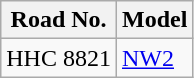<table class="wikitable">
<tr>
<th>Road No.</th>
<th>Model</th>
</tr>
<tr>
<td>HHC 8821</td>
<td><a href='#'>NW2</a></td>
</tr>
</table>
